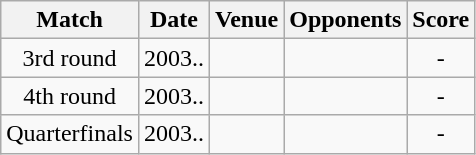<table class="wikitable" style="text-align:center;">
<tr>
<th>Match</th>
<th>Date</th>
<th>Venue</th>
<th>Opponents</th>
<th>Score</th>
</tr>
<tr>
<td>3rd round</td>
<td>2003..</td>
<td></td>
<td></td>
<td>-</td>
</tr>
<tr>
<td>4th round</td>
<td>2003..</td>
<td></td>
<td></td>
<td>-</td>
</tr>
<tr>
<td>Quarterfinals</td>
<td>2003..</td>
<td></td>
<td></td>
<td>-</td>
</tr>
</table>
